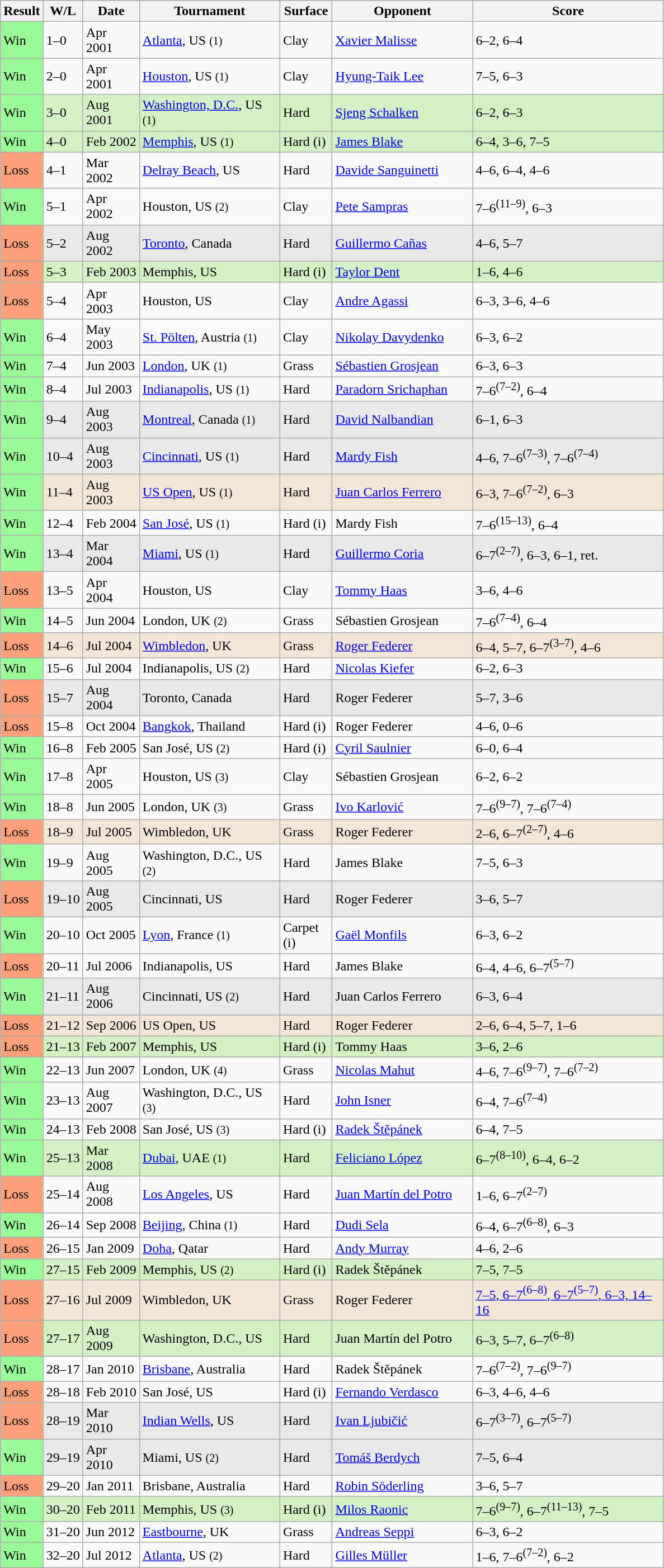<table class="sortable wikitable">
<tr>
<th style="width:40px">Result</th>
<th style="width:40px" class="unsortable">W/L</th>
<th style="width:60px">Date</th>
<th style="width:160px">Tournament</th>
<th style="width:55px">Surface</th>
<th style="width:160px">Opponent</th>
<th style="width:220px" class="unsortable">Score</th>
</tr>
<tr>
<td style="background:#98fb98;">Win</td>
<td>1–0</td>
<td>Apr 2001</td>
<td><a href='#'>Atlanta</a>, US <small>(1)</small></td>
<td>Clay</td>
<td> <a href='#'>Xavier Malisse</a></td>
<td>6–2, 6–4</td>
</tr>
<tr>
<td style="background:#98fb98;">Win</td>
<td>2–0</td>
<td>Apr 2001</td>
<td><a href='#'>Houston</a>, US <small>(1)</small></td>
<td>Clay</td>
<td> <a href='#'>Hyung-Taik Lee</a></td>
<td>7–5, 6–3</td>
</tr>
<tr style="background:#d4f1c5;">
<td style="background:#98fb98;">Win</td>
<td>3–0</td>
<td>Aug 2001</td>
<td><a href='#'>Washington, D.C.</a>, US <small>(1)</small></td>
<td>Hard</td>
<td> <a href='#'>Sjeng Schalken</a></td>
<td>6–2, 6–3</td>
</tr>
<tr style="background:#d4f1c5;">
<td style="background:#98fb98;">Win</td>
<td>4–0</td>
<td>Feb 2002</td>
<td><a href='#'>Memphis</a>, US <small>(1)</small></td>
<td>Hard (i)</td>
<td> <a href='#'>James Blake</a></td>
<td>6–4, 3–6, 7–5</td>
</tr>
<tr>
<td style="background:#ffa07a;">Loss</td>
<td>4–1</td>
<td>Mar 2002</td>
<td><a href='#'>Delray Beach</a>, US</td>
<td>Hard</td>
<td> <a href='#'>Davide Sanguinetti</a></td>
<td>4–6, 6–4, 4–6</td>
</tr>
<tr>
<td style="background:#98fb98;">Win</td>
<td>5–1</td>
<td>Apr 2002</td>
<td>Houston, US <small>(2)</small></td>
<td>Clay</td>
<td> <a href='#'>Pete Sampras</a></td>
<td>7–6<sup>(11–9)</sup>, 6–3</td>
</tr>
<tr style="background:#e9e9e9;">
<td style="background:#ffa07a;">Loss</td>
<td>5–2</td>
<td>Aug 2002</td>
<td><a href='#'>Toronto</a>, Canada</td>
<td>Hard</td>
<td> <a href='#'>Guillermo Cañas</a></td>
<td>4–6, 5–7</td>
</tr>
<tr style="background:#d4f1c5;">
<td style="background:#ffa07a;">Loss</td>
<td>5–3</td>
<td>Feb 2003</td>
<td>Memphis, US</td>
<td>Hard (i)</td>
<td> <a href='#'>Taylor Dent</a></td>
<td>1–6, 4–6</td>
</tr>
<tr>
<td style="background:#ffa07a;">Loss</td>
<td>5–4</td>
<td>Apr 2003</td>
<td>Houston, US</td>
<td>Clay</td>
<td> <a href='#'>Andre Agassi</a></td>
<td>6–3, 3–6, 4–6</td>
</tr>
<tr>
<td style="background:#98fb98;">Win</td>
<td>6–4</td>
<td>May 2003</td>
<td><a href='#'>St. Pölten</a>, Austria <small>(1)</small></td>
<td>Clay</td>
<td> <a href='#'>Nikolay Davydenko</a></td>
<td>6–3, 6–2</td>
</tr>
<tr>
<td style="background:#98fb98;">Win</td>
<td>7–4</td>
<td>Jun 2003</td>
<td><a href='#'>London</a>, UK <small>(1)</small></td>
<td>Grass</td>
<td> <a href='#'>Sébastien Grosjean</a></td>
<td>6–3, 6–3</td>
</tr>
<tr>
<td style="background:#98fb98;">Win</td>
<td>8–4</td>
<td>Jul 2003</td>
<td><a href='#'>Indianapolis</a>, US <small>(1)</small></td>
<td>Hard</td>
<td> <a href='#'>Paradorn Srichaphan</a></td>
<td>7–6<sup>(7–2)</sup>, 6–4</td>
</tr>
<tr style="background:#e9e9e9;">
<td style="background:#98fb98;">Win</td>
<td>9–4</td>
<td>Aug 2003</td>
<td><a href='#'>Montreal</a>, Canada <small>(1)</small></td>
<td>Hard</td>
<td> <a href='#'>David Nalbandian</a></td>
<td>6–1, 6–3</td>
</tr>
<tr style="background:#e9e9e9;">
<td style="background:#98fb98;">Win</td>
<td>10–4</td>
<td>Aug 2003</td>
<td><a href='#'>Cincinnati</a>, US <small>(1)</small></td>
<td>Hard</td>
<td> <a href='#'>Mardy Fish</a></td>
<td>4–6, 7–6<sup>(7–3)</sup>, 7–6<sup>(7–4)</sup></td>
</tr>
<tr style="background:#f3e6d7;">
<td style="background:#98fb98;">Win</td>
<td>11–4</td>
<td>Aug 2003</td>
<td><a href='#'>US Open</a>, US <small>(1)</small></td>
<td>Hard</td>
<td> <a href='#'>Juan Carlos Ferrero</a></td>
<td>6–3, 7–6<sup>(7–2)</sup>, 6–3</td>
</tr>
<tr>
<td style="background:#98fb98;">Win</td>
<td>12–4</td>
<td>Feb 2004</td>
<td><a href='#'>San José</a>, US <small>(1)</small></td>
<td>Hard (i)</td>
<td> Mardy Fish</td>
<td>7–6<sup>(15–13)</sup>, 6–4</td>
</tr>
<tr style="background:#e9e9e9;">
<td style="background:#98fb98;">Win</td>
<td>13–4</td>
<td>Mar 2004</td>
<td><a href='#'>Miami</a>, US <small>(1)</small></td>
<td>Hard</td>
<td> <a href='#'>Guillermo Coria</a></td>
<td>6–7<sup>(2–7)</sup>, 6–3, 6–1, ret.</td>
</tr>
<tr>
<td style="background:#ffa07a;">Loss</td>
<td>13–5</td>
<td>Apr 2004</td>
<td>Houston, US</td>
<td>Clay</td>
<td> <a href='#'>Tommy Haas</a></td>
<td>3–6, 4–6</td>
</tr>
<tr>
<td style="background:#98fb98;">Win</td>
<td>14–5</td>
<td>Jun 2004</td>
<td>London, UK <small>(2)</small></td>
<td>Grass</td>
<td> Sébastien Grosjean</td>
<td>7–6<sup>(7–4)</sup>, 6–4</td>
</tr>
<tr style="background:#f3e6d7;">
<td style="background:#ffa07a;">Loss</td>
<td>14–6</td>
<td>Jul 2004</td>
<td><a href='#'>Wimbledon</a>, UK</td>
<td>Grass</td>
<td> <a href='#'>Roger Federer</a></td>
<td>6–4, 5–7, 6–7<sup>(3–7)</sup>, 4–6</td>
</tr>
<tr>
<td style="background:#98fb98;">Win</td>
<td>15–6</td>
<td>Jul 2004</td>
<td>Indianapolis, US <small>(2)</small></td>
<td>Hard</td>
<td> <a href='#'>Nicolas Kiefer</a></td>
<td>6–2, 6–3</td>
</tr>
<tr style="background:#e9e9e9;">
<td style="background:#ffa07a;">Loss</td>
<td>15–7</td>
<td>Aug 2004</td>
<td>Toronto, Canada</td>
<td>Hard</td>
<td> Roger Federer</td>
<td>5–7, 3–6</td>
</tr>
<tr>
<td style="background:#ffa07a;">Loss</td>
<td>15–8</td>
<td>Oct 2004</td>
<td><a href='#'>Bangkok</a>, Thailand</td>
<td>Hard (i)</td>
<td> Roger Federer</td>
<td>4–6, 0–6</td>
</tr>
<tr>
<td style="background:#98fb98;">Win</td>
<td>16–8</td>
<td>Feb 2005</td>
<td>San José, US <small>(2)</small></td>
<td>Hard (i)</td>
<td> <a href='#'>Cyril Saulnier</a></td>
<td>6–0, 6–4</td>
</tr>
<tr>
<td style="background:#98fb98;">Win</td>
<td>17–8</td>
<td>Apr 2005</td>
<td>Houston, US <small>(3)</small></td>
<td>Clay</td>
<td> Sébastien Grosjean</td>
<td>6–2, 6–2</td>
</tr>
<tr>
<td style="background:#98fb98;">Win</td>
<td>18–8</td>
<td>Jun 2005</td>
<td>London, UK <small>(3)</small></td>
<td>Grass</td>
<td> <a href='#'>Ivo Karlović</a></td>
<td>7–6<sup>(9–7)</sup>, 7–6<sup>(7–4)</sup></td>
</tr>
<tr style="background:#f3e6d7;">
<td style="background:#ffa07a;">Loss</td>
<td>18–9</td>
<td>Jul 2005</td>
<td>Wimbledon, UK</td>
<td>Grass</td>
<td> Roger Federer</td>
<td>2–6, 6–7<sup>(2–7)</sup>, 4–6</td>
</tr>
<tr>
<td style="background:#98fb98;">Win</td>
<td>19–9</td>
<td>Aug 2005</td>
<td>Washington, D.C., US <small>(2)</small></td>
<td>Hard</td>
<td> James Blake</td>
<td>7–5, 6–3</td>
</tr>
<tr style="background:#e9e9e9;">
<td style="background:#ffa07a;">Loss</td>
<td>19–10</td>
<td>Aug 2005</td>
<td>Cincinnati, US</td>
<td>Hard</td>
<td> Roger Federer</td>
<td>3–6, 5–7</td>
</tr>
<tr>
<td style="background:#98fb98;">Win</td>
<td>20–10</td>
<td>Oct 2005</td>
<td><a href='#'>Lyon</a>, France <small>(1)</small></td>
<td>Carpet (i)</td>
<td> <a href='#'>Gaël Monfils</a></td>
<td>6–3, 6–2</td>
</tr>
<tr>
<td style="background:#ffa07a;">Loss</td>
<td>20–11</td>
<td>Jul 2006</td>
<td>Indianapolis, US</td>
<td>Hard</td>
<td> James Blake</td>
<td>6–4, 4–6, 6–7<sup>(5–7)</sup></td>
</tr>
<tr style="background:#e9e9e9;">
<td style="background:#98fb98;">Win</td>
<td>21–11</td>
<td>Aug 2006</td>
<td>Cincinnati, US <small>(2)</small></td>
<td>Hard</td>
<td> Juan Carlos Ferrero</td>
<td>6–3, 6–4</td>
</tr>
<tr style="background:#f3e6d7;">
<td style="background:#ffa07a;">Loss</td>
<td>21–12</td>
<td>Sep 2006</td>
<td US Open (tennis)>US Open, US</td>
<td>Hard</td>
<td> Roger Federer</td>
<td>2–6, 6–4, 5–7, 1–6</td>
</tr>
<tr style="background:#d4f1c5;">
<td style="background:#ffa07a;">Loss</td>
<td>21–13</td>
<td>Feb 2007</td>
<td>Memphis, US</td>
<td>Hard (i)</td>
<td> Tommy Haas</td>
<td>3–6, 2–6</td>
</tr>
<tr>
<td style="background:#98fb98;">Win</td>
<td>22–13</td>
<td>Jun 2007</td>
<td>London, UK <small>(4)</small></td>
<td>Grass</td>
<td> <a href='#'>Nicolas Mahut</a></td>
<td>4–6, 7–6<sup>(9–7)</sup>, 7–6<sup>(7–2)</sup></td>
</tr>
<tr>
<td style="background:#98fb98;">Win</td>
<td>23–13</td>
<td>Aug 2007</td>
<td>Washington, D.C., US <small>(3)</small></td>
<td>Hard</td>
<td> <a href='#'>John Isner</a></td>
<td>6–4, 7–6<sup>(7–4)</sup></td>
</tr>
<tr>
<td style="background:#98fb98;">Win</td>
<td>24–13</td>
<td>Feb 2008</td>
<td>San José, US <small>(3)</small></td>
<td>Hard (i)</td>
<td> <a href='#'>Radek Štěpánek</a></td>
<td>6–4, 7–5</td>
</tr>
<tr style="background:#d4f1c5;">
<td style="background:#98fb98;">Win</td>
<td>25–13</td>
<td>Mar 2008</td>
<td><a href='#'>Dubai</a>, UAE <small>(1)</small></td>
<td>Hard</td>
<td> <a href='#'>Feliciano López</a></td>
<td>6–7<sup>(8–10)</sup>, 6–4, 6–2</td>
</tr>
<tr>
<td style="background:#ffa07a;">Loss</td>
<td>25–14</td>
<td>Aug 2008</td>
<td><a href='#'>Los Angeles</a>, US</td>
<td>Hard</td>
<td> <a href='#'>Juan Martín del Potro</a></td>
<td>1–6, 6–7<sup>(2–7)</sup></td>
</tr>
<tr>
<td style="background:#98fb98;">Win</td>
<td>26–14</td>
<td>Sep 2008</td>
<td><a href='#'>Beijing</a>, China <small>(1)</small></td>
<td>Hard</td>
<td> <a href='#'>Dudi Sela</a></td>
<td>6–4, 6–7<sup>(6–8)</sup>, 6–3</td>
</tr>
<tr>
<td style="background:#ffa07a;">Loss</td>
<td>26–15</td>
<td>Jan 2009</td>
<td><a href='#'>Doha</a>, Qatar</td>
<td>Hard</td>
<td> <a href='#'>Andy Murray</a></td>
<td>4–6, 2–6</td>
</tr>
<tr style="background:#d4f1c5;">
<td style="background:#98fb98;">Win</td>
<td>27–15</td>
<td>Feb 2009</td>
<td>Memphis, US <small>(2)</small></td>
<td>Hard (i)</td>
<td> Radek Štěpánek</td>
<td>7–5, 7–5</td>
</tr>
<tr style="background:#f3e6d7;">
<td style="background:#ffa07a;">Loss</td>
<td>27–16</td>
<td>Jul 2009</td>
<td>Wimbledon, UK</td>
<td>Grass</td>
<td> Roger Federer</td>
<td><a href='#'>7–5, 6–7<sup>(6–8)</sup>, 6–7<sup>(5–7)</sup>, 6–3, 14–16</a></td>
</tr>
<tr style="background:#d4f1c5;">
<td style="background:#ffa07a;">Loss</td>
<td>27–17</td>
<td>Aug 2009</td>
<td>Washington, D.C., US</td>
<td>Hard</td>
<td> Juan Martín del Potro</td>
<td>6–3, 5–7, 6–7<sup>(6–8)</sup></td>
</tr>
<tr>
<td style="background:#98fb98;">Win</td>
<td>28–17</td>
<td>Jan 2010</td>
<td><a href='#'>Brisbane</a>, Australia</td>
<td>Hard</td>
<td> Radek Štěpánek</td>
<td>7–6<sup>(7–2)</sup>, 7–6<sup>(9–7)</sup></td>
</tr>
<tr>
<td style="background:#ffa07a;">Loss</td>
<td>28–18</td>
<td>Feb 2010</td>
<td>San José, US</td>
<td>Hard (i)</td>
<td> <a href='#'>Fernando Verdasco</a></td>
<td>6–3, 4–6, 4–6</td>
</tr>
<tr style="background:#e9e9e9;">
<td style="background:#ffa07a;">Loss</td>
<td>28–19</td>
<td>Mar 2010</td>
<td><a href='#'>Indian Wells</a>, US</td>
<td>Hard</td>
<td> <a href='#'>Ivan Ljubičić</a></td>
<td>6–7<sup>(3–7)</sup>, 6–7<sup>(5–7)</sup></td>
</tr>
<tr style="background:#e9e9e9;">
<td style="background:#98fb98;">Win</td>
<td>29–19</td>
<td>Apr 2010</td>
<td>Miami, US <small>(2)</small></td>
<td>Hard</td>
<td> <a href='#'>Tomáš Berdych</a></td>
<td>7–5, 6–4</td>
</tr>
<tr>
<td style="background:#ffa07a;">Loss</td>
<td>29–20</td>
<td>Jan 2011</td>
<td>Brisbane, Australia</td>
<td>Hard</td>
<td> <a href='#'>Robin Söderling</a></td>
<td>3–6, 5–7</td>
</tr>
<tr style="background:#d4f1c5;">
<td style="background:#98fb98;">Win</td>
<td>30–20</td>
<td>Feb 2011</td>
<td>Memphis, US <small>(3)</small></td>
<td>Hard (i)</td>
<td> <a href='#'>Milos Raonic</a></td>
<td>7–6<sup>(9–7)</sup>, 6–7<sup>(11–13)</sup>, 7–5</td>
</tr>
<tr>
<td style="background:#98fb98;">Win</td>
<td>31–20</td>
<td>Jun 2012</td>
<td><a href='#'>Eastbourne</a>, UK</td>
<td>Grass</td>
<td> <a href='#'>Andreas Seppi</a></td>
<td>6–3, 6–2</td>
</tr>
<tr>
<td style="background:#98fb98;">Win</td>
<td>32–20</td>
<td>Jul 2012</td>
<td><a href='#'>Atlanta</a>, US <small>(2)</small></td>
<td>Hard</td>
<td> <a href='#'>Gilles Müller</a></td>
<td>1–6, 7–6<sup>(7–2)</sup>, 6–2</td>
</tr>
</table>
